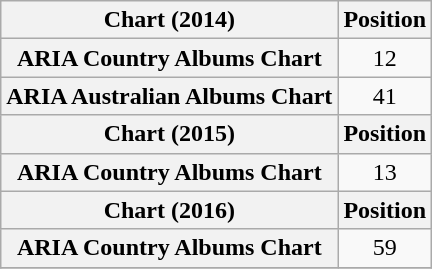<table class="wikitable sortable plainrowheaders" style="text-align:center">
<tr>
<th scope="col">Chart (2014)</th>
<th scope="col">Position</th>
</tr>
<tr>
<th scope="row">ARIA Country Albums Chart</th>
<td>12</td>
</tr>
<tr>
<th scope="row">ARIA Australian Albums Chart</th>
<td>41</td>
</tr>
<tr>
<th scope="col">Chart (2015)</th>
<th scope="col">Position</th>
</tr>
<tr>
<th scope="row">ARIA Country Albums Chart</th>
<td>13</td>
</tr>
<tr>
<th scope="col">Chart (2016)</th>
<th scope="col">Position</th>
</tr>
<tr>
<th scope="row">ARIA Country Albums Chart</th>
<td>59</td>
</tr>
<tr>
</tr>
</table>
